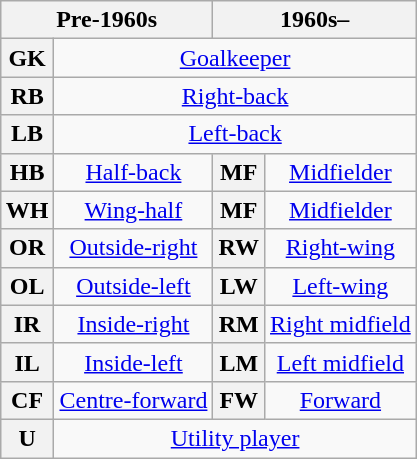<table class="wikitable plainrowheaders" style="text-align:center;margin-left:1em;float:right">
<tr>
<th colspan="2" scope="col">Pre-1960s</th>
<th colspan="2" scope="col">1960s–</th>
</tr>
<tr>
<th>GK</th>
<td colspan="3"><a href='#'>Goalkeeper</a></td>
</tr>
<tr>
<th>RB</th>
<td colspan="3"><a href='#'>Right-back</a></td>
</tr>
<tr>
<th>LB</th>
<td colspan="3"><a href='#'>Left-back</a></td>
</tr>
<tr>
<th>HB</th>
<td><a href='#'>Half-back</a></td>
<th>MF</th>
<td><a href='#'>Midfielder</a></td>
</tr>
<tr>
<th>WH</th>
<td><a href='#'>Wing-half</a></td>
<th>MF</th>
<td><a href='#'>Midfielder</a></td>
</tr>
<tr>
<th>OR</th>
<td><a href='#'>Outside-right</a></td>
<th>RW</th>
<td><a href='#'>Right-wing</a></td>
</tr>
<tr>
<th>OL</th>
<td><a href='#'>Outside-left</a></td>
<th>LW</th>
<td><a href='#'>Left-wing</a></td>
</tr>
<tr>
<th>IR</th>
<td><a href='#'>Inside-right</a></td>
<th>RM</th>
<td><a href='#'>Right midfield</a></td>
</tr>
<tr>
<th>IL</th>
<td><a href='#'>Inside-left</a></td>
<th>LM</th>
<td><a href='#'>Left midfield</a></td>
</tr>
<tr>
<th>CF</th>
<td><a href='#'>Centre-forward</a></td>
<th>FW</th>
<td><a href='#'>Forward</a></td>
</tr>
<tr>
<th>U</th>
<td colspan="3"><a href='#'>Utility player</a></td>
</tr>
</table>
